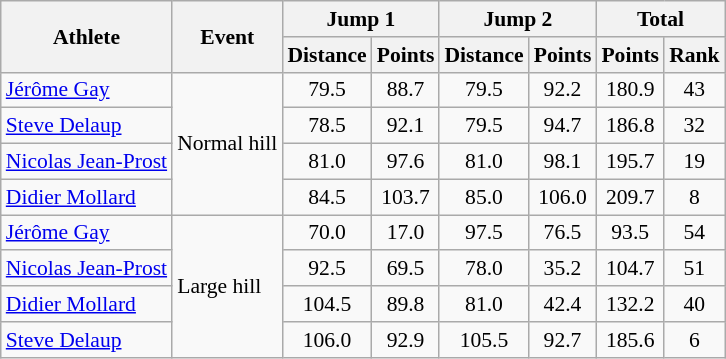<table class="wikitable" style="font-size:90%">
<tr>
<th rowspan="2">Athlete</th>
<th rowspan="2">Event</th>
<th colspan="2">Jump 1</th>
<th colspan="2">Jump 2</th>
<th colspan="2">Total</th>
</tr>
<tr>
<th>Distance</th>
<th>Points</th>
<th>Distance</th>
<th>Points</th>
<th>Points</th>
<th>Rank</th>
</tr>
<tr>
<td><a href='#'>Jérôme Gay</a></td>
<td rowspan="4">Normal hill</td>
<td align="center">79.5</td>
<td align="center">88.7</td>
<td align="center">79.5</td>
<td align="center">92.2</td>
<td align="center">180.9</td>
<td align="center">43</td>
</tr>
<tr>
<td><a href='#'>Steve Delaup</a></td>
<td align="center">78.5</td>
<td align="center">92.1</td>
<td align="center">79.5</td>
<td align="center">94.7</td>
<td align="center">186.8</td>
<td align="center">32</td>
</tr>
<tr>
<td><a href='#'>Nicolas Jean-Prost</a></td>
<td align="center">81.0</td>
<td align="center">97.6</td>
<td align="center">81.0</td>
<td align="center">98.1</td>
<td align="center">195.7</td>
<td align="center">19</td>
</tr>
<tr>
<td><a href='#'>Didier Mollard</a></td>
<td align="center">84.5</td>
<td align="center">103.7</td>
<td align="center">85.0</td>
<td align="center">106.0</td>
<td align="center">209.7</td>
<td align="center">8</td>
</tr>
<tr>
<td><a href='#'>Jérôme Gay</a></td>
<td rowspan="4">Large hill</td>
<td align="center">70.0</td>
<td align="center">17.0</td>
<td align="center">97.5</td>
<td align="center">76.5</td>
<td align="center">93.5</td>
<td align="center">54</td>
</tr>
<tr>
<td><a href='#'>Nicolas Jean-Prost</a></td>
<td align="center">92.5</td>
<td align="center">69.5</td>
<td align="center">78.0</td>
<td align="center">35.2</td>
<td align="center">104.7</td>
<td align="center">51</td>
</tr>
<tr>
<td><a href='#'>Didier Mollard</a></td>
<td align="center">104.5</td>
<td align="center">89.8</td>
<td align="center">81.0</td>
<td align="center">42.4</td>
<td align="center">132.2</td>
<td align="center">40</td>
</tr>
<tr>
<td><a href='#'>Steve Delaup</a></td>
<td align="center">106.0</td>
<td align="center">92.9</td>
<td align="center">105.5</td>
<td align="center">92.7</td>
<td align="center">185.6</td>
<td align="center">6</td>
</tr>
</table>
